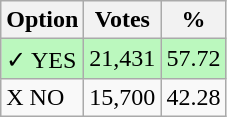<table class="wikitable">
<tr>
<th>Option</th>
<th>Votes</th>
<th>%</th>
</tr>
<tr>
<td style=background:#bbf8be>✓ YES</td>
<td style=background:#bbf8be>21,431</td>
<td style=background:#bbf8be>57.72</td>
</tr>
<tr>
<td>X NO</td>
<td>15,700</td>
<td>42.28</td>
</tr>
</table>
